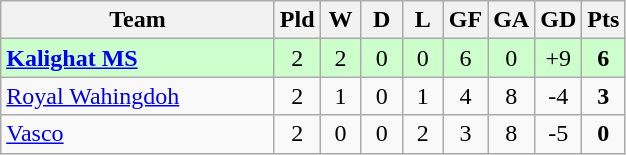<table class="wikitable" style="text-align: center;">
<tr>
<th width="175">Team</th>
<th width="20">Pld</th>
<th width="20">W</th>
<th width="20">D</th>
<th width="20">L</th>
<th width="20">GF</th>
<th width="20">GA</th>
<th width="20">GD</th>
<th width="20">Pts</th>
</tr>
<tr bgcolor=#ccffcc>
<td align=left><strong><a href='#'>Kalighat MS</a></strong></td>
<td>2</td>
<td>2</td>
<td>0</td>
<td>0</td>
<td>6</td>
<td>0</td>
<td>+9</td>
<td><strong>6</strong></td>
</tr>
<tr>
<td align=left><a href='#'>Royal Wahingdoh</a></td>
<td>2</td>
<td>1</td>
<td>0</td>
<td>1</td>
<td>4</td>
<td>8</td>
<td>-4</td>
<td><strong>3</strong></td>
</tr>
<tr>
<td align=left><a href='#'>Vasco</a></td>
<td>2</td>
<td>0</td>
<td>0</td>
<td>2</td>
<td>3</td>
<td>8</td>
<td>-5</td>
<td><strong>0</strong></td>
</tr>
</table>
